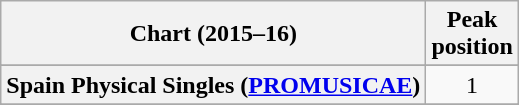<table class="wikitable sortable plainrowheaders" style="text-align: center;">
<tr>
<th scope="col">Chart (2015–16)</th>
<th scope="col">Peak<br>position</th>
</tr>
<tr>
</tr>
<tr>
</tr>
<tr>
</tr>
<tr>
<th scope="row">Spain Physical Singles (<a href='#'>PROMUSICAE</a>)</th>
<td>1</td>
</tr>
<tr>
</tr>
<tr>
</tr>
<tr>
</tr>
<tr>
</tr>
<tr>
</tr>
</table>
